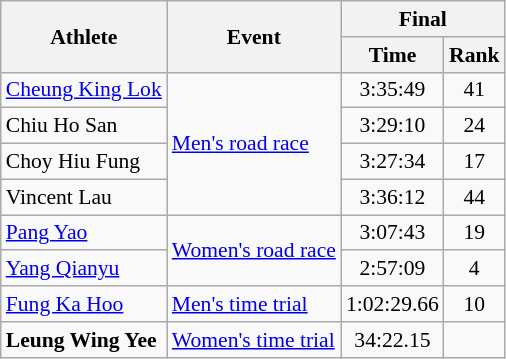<table class=wikitable style=font-size:90%;text-align:center>
<tr>
<th rowspan="2">Athlete</th>
<th rowspan="2">Event</th>
<th colspan=2>Final</th>
</tr>
<tr>
<th>Time</th>
<th>Rank</th>
</tr>
<tr>
<td align=left><a href='#'>Cheung King Lok</a></td>
<td align=left rowspan=4><a href='#'>Men's road race</a></td>
<td>3:35:49</td>
<td>41</td>
</tr>
<tr>
<td align=left>Chiu Ho San</td>
<td>3:29:10</td>
<td>24</td>
</tr>
<tr>
<td align=left>Choy Hiu Fung</td>
<td>3:27:34</td>
<td>17</td>
</tr>
<tr>
<td align=left>Vincent Lau</td>
<td>3:36:12</td>
<td>44</td>
</tr>
<tr>
<td align=left><a href='#'>Pang Yao</a></td>
<td align=left rowspan=2><a href='#'>Women's road race</a></td>
<td>3:07:43</td>
<td>19</td>
</tr>
<tr>
<td align=left><a href='#'>Yang Qianyu</a></td>
<td>2:57:09</td>
<td>4</td>
</tr>
<tr>
<td align=left><a href='#'>Fung Ka Hoo</a></td>
<td align=left><a href='#'>Men's time trial</a></td>
<td>1:02:29.66</td>
<td>10</td>
</tr>
<tr>
<td align=left><strong>Leung Wing Yee</strong></td>
<td align=left><a href='#'>Women's time trial</a></td>
<td>34:22.15</td>
<td></td>
</tr>
</table>
